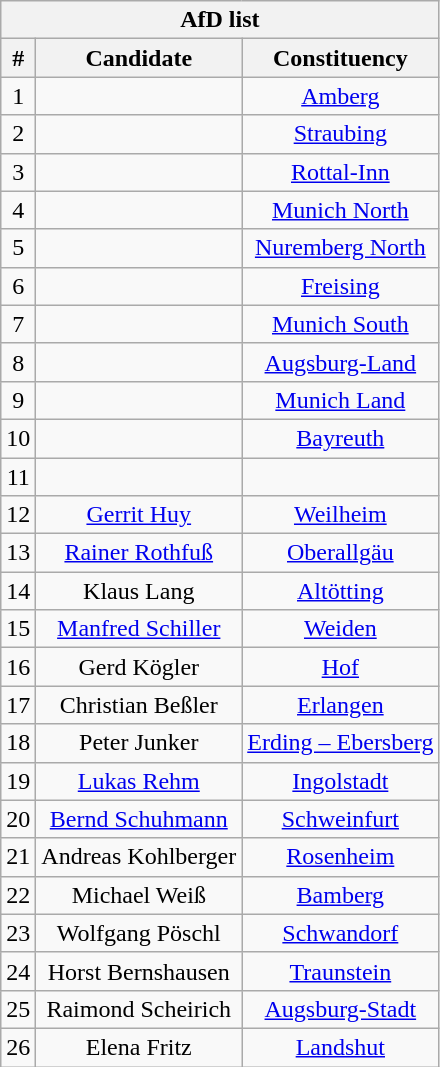<table class="wikitable mw-collapsible mw-collapsed" style="text-align:center">
<tr>
<th colspan=3>AfD list</th>
</tr>
<tr>
<th>#</th>
<th>Candidate</th>
<th>Constituency</th>
</tr>
<tr>
<td>1</td>
<td></td>
<td><a href='#'>Amberg</a></td>
</tr>
<tr>
<td>2</td>
<td></td>
<td><a href='#'>Straubing</a></td>
</tr>
<tr>
<td>3</td>
<td></td>
<td><a href='#'>Rottal-Inn</a></td>
</tr>
<tr>
<td>4</td>
<td></td>
<td><a href='#'>Munich North</a></td>
</tr>
<tr>
<td>5</td>
<td></td>
<td><a href='#'>Nuremberg North</a></td>
</tr>
<tr>
<td>6</td>
<td></td>
<td><a href='#'>Freising</a></td>
</tr>
<tr>
<td>7</td>
<td></td>
<td><a href='#'>Munich South</a></td>
</tr>
<tr>
<td>8</td>
<td></td>
<td><a href='#'>Augsburg-Land</a></td>
</tr>
<tr>
<td>9</td>
<td></td>
<td><a href='#'>Munich Land</a></td>
</tr>
<tr>
<td>10</td>
<td></td>
<td><a href='#'>Bayreuth</a></td>
</tr>
<tr>
<td>11</td>
<td></td>
<td></td>
</tr>
<tr>
<td>12</td>
<td><a href='#'>Gerrit Huy</a></td>
<td><a href='#'>Weilheim</a></td>
</tr>
<tr>
<td>13</td>
<td><a href='#'>Rainer Rothfuß</a></td>
<td><a href='#'>Oberallgäu</a></td>
</tr>
<tr>
<td>14</td>
<td>Klaus Lang</td>
<td><a href='#'>Altötting</a></td>
</tr>
<tr>
<td>15</td>
<td><a href='#'>Manfred Schiller</a></td>
<td><a href='#'>Weiden</a></td>
</tr>
<tr>
<td>16</td>
<td>Gerd Kögler</td>
<td><a href='#'>Hof</a></td>
</tr>
<tr>
<td>17</td>
<td>Christian Beßler</td>
<td><a href='#'>Erlangen</a></td>
</tr>
<tr>
<td>18</td>
<td>Peter Junker</td>
<td><a href='#'>Erding – Ebersberg</a></td>
</tr>
<tr>
<td>19</td>
<td><a href='#'>Lukas Rehm</a></td>
<td><a href='#'>Ingolstadt</a></td>
</tr>
<tr>
<td>20</td>
<td><a href='#'>Bernd Schuhmann</a></td>
<td><a href='#'>Schweinfurt</a></td>
</tr>
<tr>
<td>21</td>
<td>Andreas Kohlberger</td>
<td><a href='#'>Rosenheim</a></td>
</tr>
<tr>
<td>22</td>
<td>Michael Weiß</td>
<td><a href='#'>Bamberg</a></td>
</tr>
<tr>
<td>23</td>
<td>Wolfgang Pöschl</td>
<td><a href='#'>Schwandorf</a></td>
</tr>
<tr>
<td>24</td>
<td>Horst Bernshausen</td>
<td><a href='#'>Traunstein</a></td>
</tr>
<tr>
<td>25</td>
<td>Raimond Scheirich</td>
<td><a href='#'>Augsburg-Stadt</a></td>
</tr>
<tr>
<td>26</td>
<td>Elena Fritz</td>
<td><a href='#'>Landshut</a></td>
</tr>
</table>
